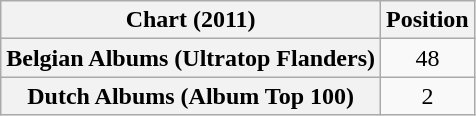<table class="wikitable sortable plainrowheaders" style="text-align:center">
<tr>
<th scope="col">Chart (2011)</th>
<th scope="col">Position</th>
</tr>
<tr>
<th scope="row">Belgian Albums (Ultratop Flanders)</th>
<td>48</td>
</tr>
<tr>
<th scope="row">Dutch Albums (Album Top 100)</th>
<td>2</td>
</tr>
</table>
